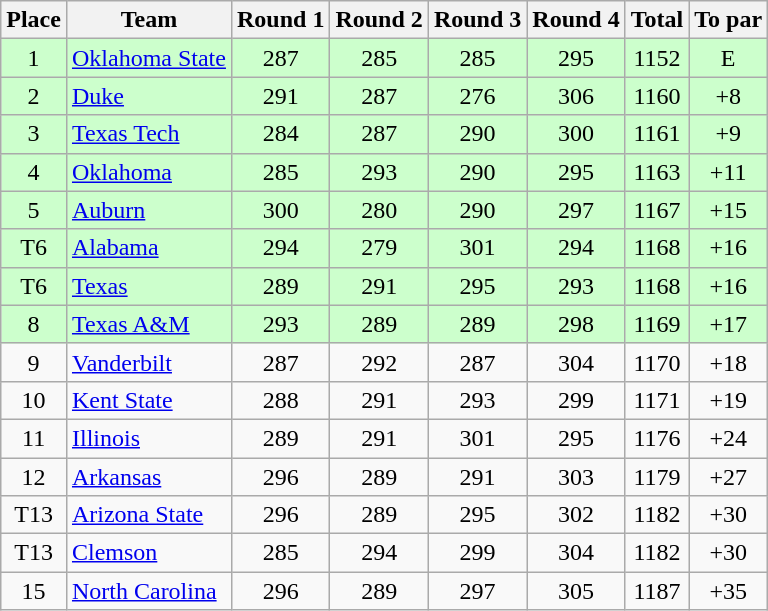<table class="wikitable" style="text-align:center">
<tr>
<th>Place</th>
<th>Team</th>
<th>Round 1</th>
<th>Round 2</th>
<th>Round 3</th>
<th>Round 4</th>
<th>Total</th>
<th>To par</th>
</tr>
<tr style="background:#ccffcc;">
<td>1</td>
<td align=left><a href='#'>Oklahoma State</a></td>
<td>287</td>
<td>285</td>
<td>285</td>
<td>295</td>
<td>1152</td>
<td>E</td>
</tr>
<tr style="background:#ccffcc;">
<td>2</td>
<td align=left><a href='#'>Duke</a></td>
<td>291</td>
<td>287</td>
<td>276</td>
<td>306</td>
<td>1160</td>
<td>+8</td>
</tr>
<tr style="background:#ccffcc;">
<td>3</td>
<td align=left><a href='#'>Texas Tech</a></td>
<td>284</td>
<td>287</td>
<td>290</td>
<td>300</td>
<td>1161</td>
<td>+9</td>
</tr>
<tr style="background:#ccffcc;">
<td>4</td>
<td align=left><a href='#'>Oklahoma</a></td>
<td>285</td>
<td>293</td>
<td>290</td>
<td>295</td>
<td>1163</td>
<td>+11</td>
</tr>
<tr style="background:#ccffcc;">
<td>5</td>
<td align=left><a href='#'>Auburn</a></td>
<td>300</td>
<td>280</td>
<td>290</td>
<td>297</td>
<td>1167</td>
<td>+15</td>
</tr>
<tr style="background:#ccffcc;">
<td>T6</td>
<td align=left><a href='#'>Alabama</a></td>
<td>294</td>
<td>279</td>
<td>301</td>
<td>294</td>
<td>1168</td>
<td>+16</td>
</tr>
<tr style="background:#ccffcc;">
<td>T6</td>
<td align=left><a href='#'>Texas</a></td>
<td>289</td>
<td>291</td>
<td>295</td>
<td>293</td>
<td>1168</td>
<td>+16</td>
</tr>
<tr style="background:#ccffcc;">
<td>8</td>
<td align=left><a href='#'>Texas A&M</a></td>
<td>293</td>
<td>289</td>
<td>289</td>
<td>298</td>
<td>1169</td>
<td>+17</td>
</tr>
<tr>
<td>9</td>
<td align=left><a href='#'>Vanderbilt</a></td>
<td>287</td>
<td>292</td>
<td>287</td>
<td>304</td>
<td>1170</td>
<td>+18</td>
</tr>
<tr>
<td>10</td>
<td align=left><a href='#'>Kent State</a></td>
<td>288</td>
<td>291</td>
<td>293</td>
<td>299</td>
<td>1171</td>
<td>+19</td>
</tr>
<tr>
<td>11</td>
<td align=left><a href='#'>Illinois</a></td>
<td>289</td>
<td>291</td>
<td>301</td>
<td>295</td>
<td>1176</td>
<td>+24</td>
</tr>
<tr>
<td>12</td>
<td align=left><a href='#'>Arkansas</a></td>
<td>296</td>
<td>289</td>
<td>291</td>
<td>303</td>
<td>1179</td>
<td>+27</td>
</tr>
<tr>
<td>T13</td>
<td align=left><a href='#'>Arizona State</a></td>
<td>296</td>
<td>289</td>
<td>295</td>
<td>302</td>
<td>1182</td>
<td>+30</td>
</tr>
<tr>
<td>T13</td>
<td align=left><a href='#'>Clemson</a></td>
<td>285</td>
<td>294</td>
<td>299</td>
<td>304</td>
<td>1182</td>
<td>+30</td>
</tr>
<tr>
<td>15</td>
<td align=left><a href='#'>North Carolina</a></td>
<td>296</td>
<td>289</td>
<td>297</td>
<td>305</td>
<td>1187</td>
<td>+35</td>
</tr>
</table>
